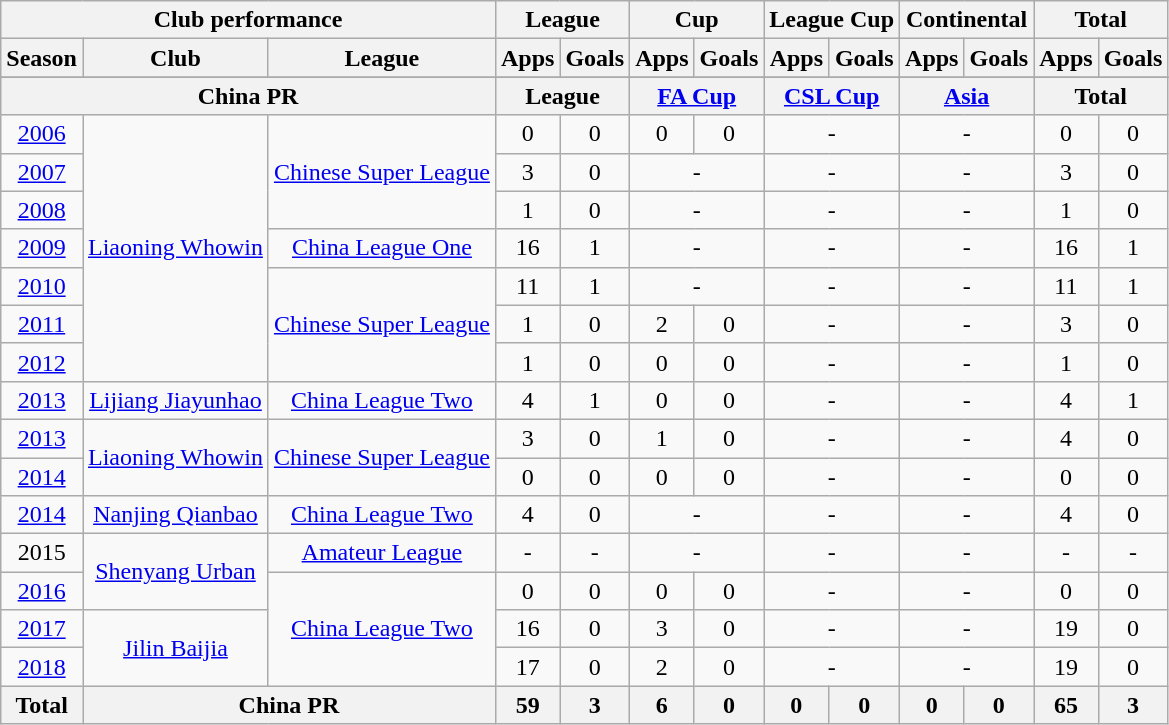<table class="wikitable" style="text-align:center">
<tr>
<th colspan=3>Club performance</th>
<th colspan=2>League</th>
<th colspan=2>Cup</th>
<th colspan=2>League Cup</th>
<th colspan=2>Continental</th>
<th colspan=2>Total</th>
</tr>
<tr>
<th>Season</th>
<th>Club</th>
<th>League</th>
<th>Apps</th>
<th>Goals</th>
<th>Apps</th>
<th>Goals</th>
<th>Apps</th>
<th>Goals</th>
<th>Apps</th>
<th>Goals</th>
<th>Apps</th>
<th>Goals</th>
</tr>
<tr>
</tr>
<tr>
<th colspan=3>China PR</th>
<th colspan=2>League</th>
<th colspan=2><a href='#'>FA Cup</a></th>
<th colspan=2><a href='#'>CSL Cup</a></th>
<th colspan=2><a href='#'>Asia</a></th>
<th colspan=2>Total</th>
</tr>
<tr>
<td><a href='#'>2006</a></td>
<td rowspan="7"><a href='#'>Liaoning Whowin</a></td>
<td rowspan="3"><a href='#'>Chinese Super League</a></td>
<td>0</td>
<td>0</td>
<td>0</td>
<td>0</td>
<td colspan="2">-</td>
<td colspan="2">-</td>
<td>0</td>
<td>0</td>
</tr>
<tr>
<td><a href='#'>2007</a></td>
<td>3</td>
<td>0</td>
<td colspan="2">-</td>
<td colspan="2">-</td>
<td colspan="2">-</td>
<td>3</td>
<td>0</td>
</tr>
<tr>
<td><a href='#'>2008</a></td>
<td>1</td>
<td>0</td>
<td colspan="2">-</td>
<td colspan="2">-</td>
<td colspan="2">-</td>
<td>1</td>
<td>0</td>
</tr>
<tr>
<td><a href='#'>2009</a></td>
<td><a href='#'>China League One</a></td>
<td>16</td>
<td>1</td>
<td colspan="2">-</td>
<td colspan="2">-</td>
<td colspan="2">-</td>
<td>16</td>
<td>1</td>
</tr>
<tr>
<td><a href='#'>2010</a></td>
<td rowspan="3"><a href='#'>Chinese Super League</a></td>
<td>11</td>
<td>1</td>
<td colspan="2">-</td>
<td colspan="2">-</td>
<td colspan="2">-</td>
<td>11</td>
<td>1</td>
</tr>
<tr>
<td><a href='#'>2011</a></td>
<td>1</td>
<td>0</td>
<td>2</td>
<td>0</td>
<td colspan="2">-</td>
<td colspan="2">-</td>
<td>3</td>
<td>0</td>
</tr>
<tr>
<td><a href='#'>2012</a></td>
<td>1</td>
<td>0</td>
<td>0</td>
<td>0</td>
<td colspan="2">-</td>
<td colspan="2">-</td>
<td>1</td>
<td>0</td>
</tr>
<tr>
<td><a href='#'>2013</a></td>
<td><a href='#'>Lijiang Jiayunhao</a></td>
<td><a href='#'>China League Two</a></td>
<td>4</td>
<td>1</td>
<td>0</td>
<td>0</td>
<td colspan="2">-</td>
<td colspan="2">-</td>
<td>4</td>
<td>1</td>
</tr>
<tr>
<td><a href='#'>2013</a></td>
<td rowspan="2"><a href='#'>Liaoning Whowin</a></td>
<td rowspan="2"><a href='#'>Chinese Super League</a></td>
<td>3</td>
<td>0</td>
<td>1</td>
<td>0</td>
<td colspan="2">-</td>
<td colspan="2">-</td>
<td>4</td>
<td>0</td>
</tr>
<tr>
<td><a href='#'>2014</a></td>
<td>0</td>
<td>0</td>
<td>0</td>
<td>0</td>
<td colspan="2">-</td>
<td colspan="2">-</td>
<td>0</td>
<td>0</td>
</tr>
<tr>
<td><a href='#'>2014</a></td>
<td><a href='#'>Nanjing Qianbao</a></td>
<td rowspan="1"><a href='#'>China League Two</a></td>
<td>4</td>
<td>0</td>
<td colspan="2">-</td>
<td colspan="2">-</td>
<td colspan="2">-</td>
<td>4</td>
<td>0</td>
</tr>
<tr>
<td>2015</td>
<td rowspan="2"><a href='#'>Shenyang Urban</a></td>
<td><a href='#'>Amateur League</a></td>
<td>-</td>
<td>-</td>
<td colspan="2">-</td>
<td colspan="2">-</td>
<td colspan="2">-</td>
<td>-</td>
<td>-</td>
</tr>
<tr>
<td><a href='#'>2016</a></td>
<td rowspan="3"><a href='#'>China League Two</a></td>
<td>0</td>
<td>0</td>
<td>0</td>
<td>0</td>
<td colspan="2">-</td>
<td colspan="2">-</td>
<td>0</td>
<td>0</td>
</tr>
<tr>
<td><a href='#'>2017</a></td>
<td rowspan="2"><a href='#'>Jilin Baijia</a></td>
<td>16</td>
<td>0</td>
<td>3</td>
<td>0</td>
<td colspan="2">-</td>
<td colspan="2">-</td>
<td>19</td>
<td>0</td>
</tr>
<tr>
<td><a href='#'>2018</a></td>
<td>17</td>
<td>0</td>
<td>2</td>
<td>0</td>
<td colspan="2">-</td>
<td colspan="2">-</td>
<td>19</td>
<td>0</td>
</tr>
<tr>
<th rowspan=3>Total</th>
<th colspan=2>China PR</th>
<th>59</th>
<th>3</th>
<th>6</th>
<th>0</th>
<th>0</th>
<th>0</th>
<th>0</th>
<th>0</th>
<th>65</th>
<th>3</th>
</tr>
</table>
